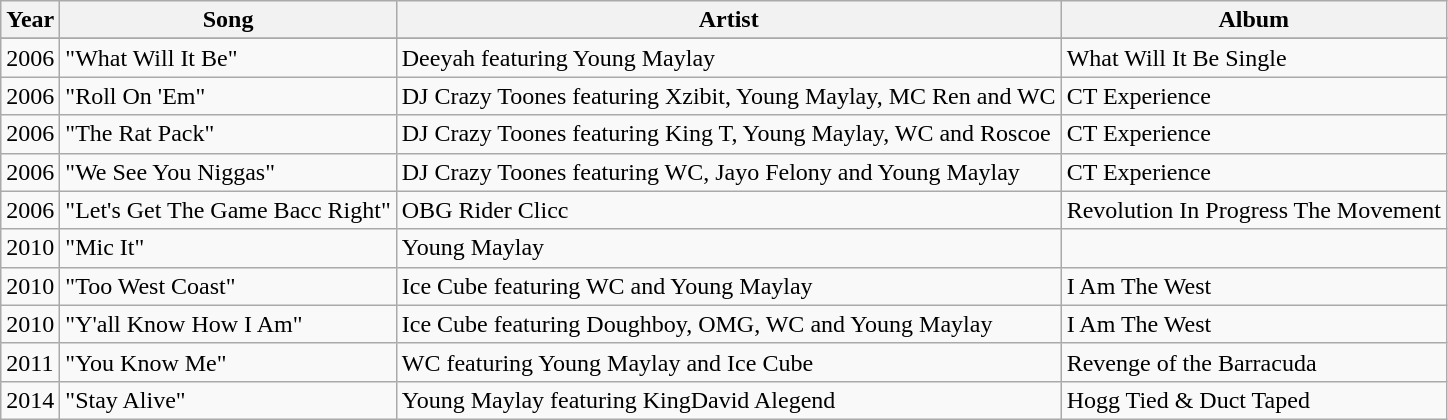<table class="wikitable">
<tr>
<th rowspan="1">Year</th>
<th rowspan="1">Song</th>
<th rowspan="1">Artist</th>
<th rowspan="1">Album</th>
</tr>
<tr>
</tr>
<tr>
<td>2006</td>
<td>"What Will It Be"</td>
<td>Deeyah featuring Young Maylay</td>
<td>What Will It Be Single</td>
</tr>
<tr>
<td>2006</td>
<td>"Roll On 'Em"</td>
<td>DJ Crazy Toones featuring Xzibit, Young Maylay, MC Ren and WC</td>
<td>CT Experience</td>
</tr>
<tr>
<td>2006</td>
<td>"The Rat Pack"</td>
<td>DJ Crazy Toones featuring King T, Young Maylay, WC and Roscoe</td>
<td>CT Experience</td>
</tr>
<tr>
<td>2006</td>
<td>"We See You Niggas"</td>
<td>DJ Crazy Toones featuring WC, Jayo Felony and Young Maylay</td>
<td>CT Experience</td>
</tr>
<tr>
<td>2006</td>
<td>"Let's Get The Game Bacc Right"</td>
<td>OBG Rider Clicc</td>
<td>Revolution In Progress The Movement</td>
</tr>
<tr>
<td>2010</td>
<td>"Mic It"</td>
<td>Young Maylay</td>
<td></td>
</tr>
<tr>
<td>2010</td>
<td>"Too West Coast"</td>
<td>Ice Cube featuring WC and Young Maylay</td>
<td>I Am The West</td>
</tr>
<tr>
<td>2010</td>
<td>"Y'all Know How I Am"</td>
<td>Ice Cube featuring Doughboy, OMG, WC and Young Maylay</td>
<td>I Am The West</td>
</tr>
<tr>
<td>2011</td>
<td>"You Know Me"</td>
<td>WC featuring Young Maylay and Ice Cube</td>
<td>Revenge of the Barracuda</td>
</tr>
<tr>
<td>2014</td>
<td>"Stay Alive"</td>
<td>Young Maylay featuring KingDavid Alegend</td>
<td>Hogg Tied & Duct Taped</td>
</tr>
</table>
